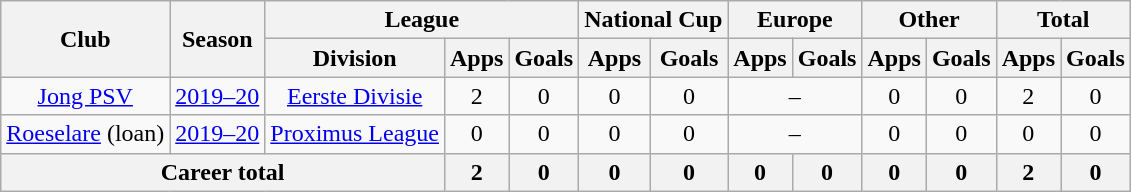<table class="wikitable" style="text-align: center">
<tr>
<th rowspan="2">Club</th>
<th rowspan="2">Season</th>
<th colspan="3">League</th>
<th colspan="2">National Cup</th>
<th colspan="2">Europe</th>
<th colspan="2">Other</th>
<th colspan="2">Total</th>
</tr>
<tr>
<th>Division</th>
<th>Apps</th>
<th>Goals</th>
<th>Apps</th>
<th>Goals</th>
<th>Apps</th>
<th>Goals</th>
<th>Apps</th>
<th>Goals</th>
<th>Apps</th>
<th>Goals</th>
</tr>
<tr>
<td><a href='#'>Jong PSV</a></td>
<td><a href='#'>2019–20</a></td>
<td><a href='#'>Eerste Divisie</a></td>
<td>2</td>
<td>0</td>
<td>0</td>
<td>0</td>
<td colspan="2">–</td>
<td>0</td>
<td>0</td>
<td>2</td>
<td>0</td>
</tr>
<tr>
<td><a href='#'>Roeselare</a> (loan)</td>
<td><a href='#'>2019–20</a></td>
<td><a href='#'>Proximus League</a></td>
<td>0</td>
<td>0</td>
<td>0</td>
<td>0</td>
<td colspan="2">–</td>
<td>0</td>
<td>0</td>
<td>0</td>
<td>0</td>
</tr>
<tr>
<th colspan="3"><strong>Career total</strong></th>
<th>2</th>
<th>0</th>
<th>0</th>
<th>0</th>
<th>0</th>
<th>0</th>
<th>0</th>
<th>0</th>
<th>2</th>
<th>0</th>
</tr>
</table>
